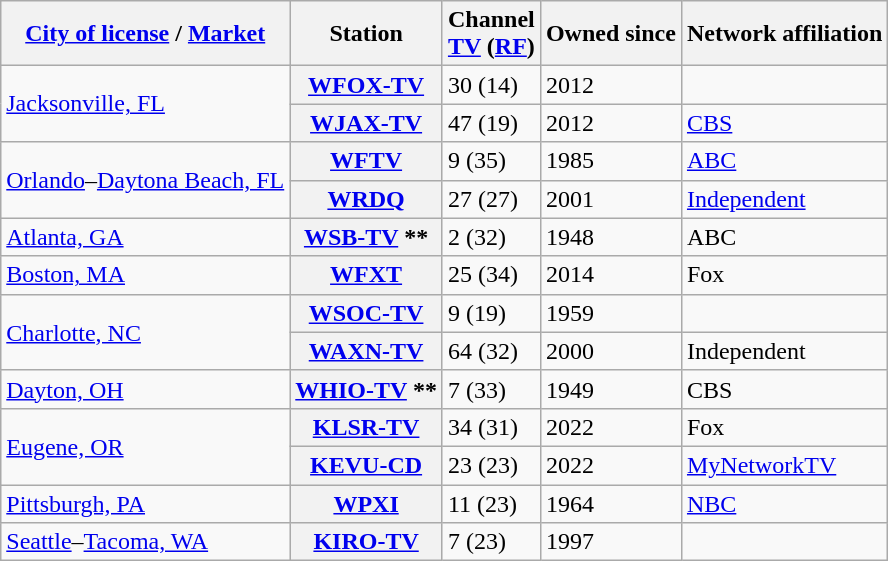<table class="wikitable sortable">
<tr>
<th><a href='#'>City of license</a> / <a href='#'>Market</a></th>
<th>Station</th>
<th>Channel<br><a href='#'>TV</a> (<a href='#'>RF</a>)</th>
<th>Owned since</th>
<th>Network affiliation</th>
</tr>
<tr>
<td rowspan="2"><a href='#'>Jacksonville, FL</a></td>
<th><a href='#'>WFOX-TV</a></th>
<td>30 (14)</td>
<td>2012</td>
<td></td>
</tr>
<tr>
<th><a href='#'>WJAX-TV</a></th>
<td>47 (19)</td>
<td>2012</td>
<td><a href='#'>CBS</a></td>
</tr>
<tr>
<td rowspan="2"><a href='#'>Orlando</a>–<a href='#'>Daytona Beach, FL</a></td>
<th><a href='#'>WFTV</a></th>
<td>9 (35)</td>
<td>1985</td>
<td><a href='#'>ABC</a></td>
</tr>
<tr>
<th><a href='#'>WRDQ</a></th>
<td>27 (27)</td>
<td>2001</td>
<td><a href='#'>Independent</a></td>
</tr>
<tr>
<td><a href='#'>Atlanta, GA</a></td>
<th><a href='#'>WSB-TV</a> **</th>
<td>2 (32)</td>
<td>1948</td>
<td>ABC</td>
</tr>
<tr>
<td><a href='#'>Boston, MA</a></td>
<th><a href='#'>WFXT</a></th>
<td>25 (34)</td>
<td>2014</td>
<td>Fox</td>
</tr>
<tr>
<td rowspan="2"><a href='#'>Charlotte, NC</a></td>
<th><a href='#'>WSOC-TV</a></th>
<td>9 (19)</td>
<td>1959</td>
<td></td>
</tr>
<tr>
<th><a href='#'>WAXN-TV</a></th>
<td>64 (32)</td>
<td>2000</td>
<td>Independent</td>
</tr>
<tr>
<td><a href='#'>Dayton, OH</a></td>
<th><a href='#'>WHIO-TV</a> **</th>
<td>7 (33)</td>
<td>1949</td>
<td>CBS</td>
</tr>
<tr>
<td rowspan="2"><a href='#'>Eugene, OR</a></td>
<th><a href='#'>KLSR-TV</a></th>
<td>34 (31)</td>
<td>2022</td>
<td>Fox</td>
</tr>
<tr>
<th><a href='#'>KEVU-CD</a></th>
<td>23 (23)</td>
<td>2022</td>
<td><a href='#'>MyNetworkTV</a></td>
</tr>
<tr>
<td><a href='#'>Pittsburgh, PA</a></td>
<th><a href='#'>WPXI</a></th>
<td>11 (23)</td>
<td>1964</td>
<td><a href='#'>NBC</a></td>
</tr>
<tr>
<td><a href='#'>Seattle</a>–<a href='#'>Tacoma, WA</a></td>
<th><a href='#'>KIRO-TV</a></th>
<td>7 (23)</td>
<td>1997</td>
<td></td>
</tr>
</table>
